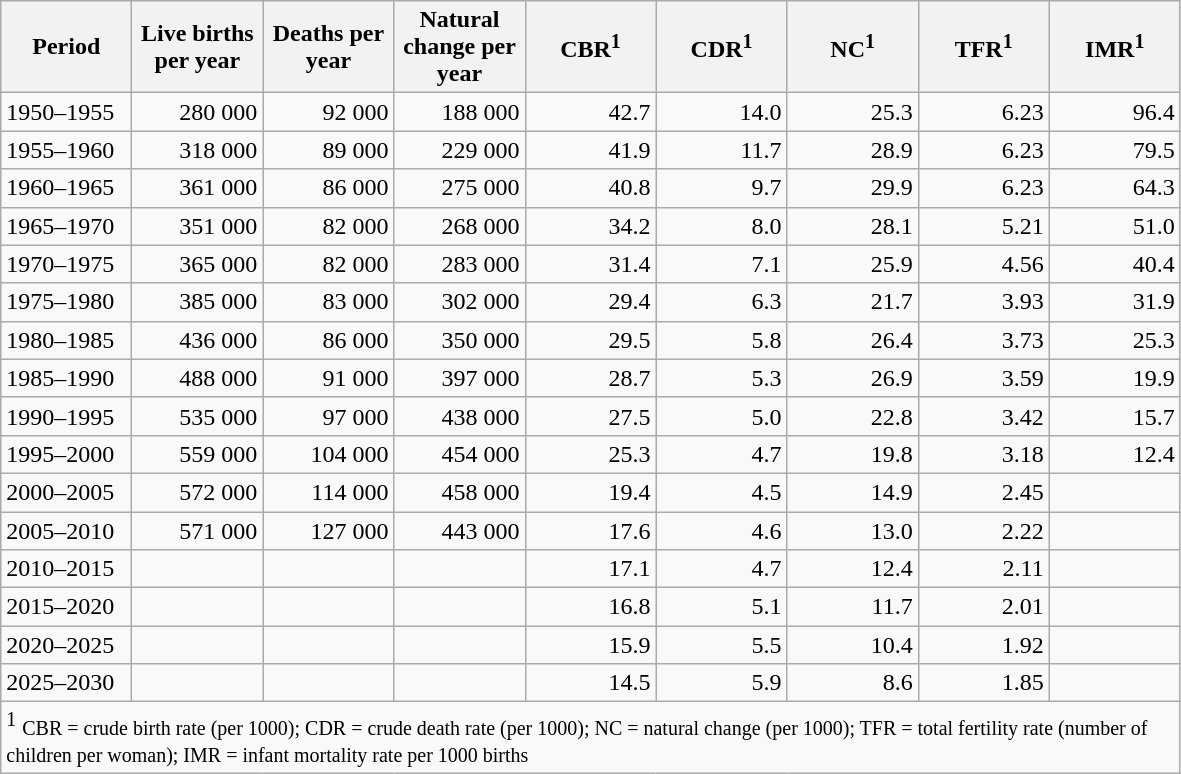<table class="wikitable">
<tr>
<th style="width:80px;">Period</th>
<th style="width:80px;">Live births per year</th>
<th style="width:80px;">Deaths per year</th>
<th style="width:80px;">Natural change per year</th>
<th style="width:80px;">CBR<sup>1</sup></th>
<th style="width:80px;">CDR<sup>1</sup></th>
<th style="width:80px;">NC<sup>1</sup></th>
<th style="width:80px;">TFR<sup>1</sup></th>
<th style="width:80px;">IMR<sup>1</sup></th>
</tr>
<tr>
<td>1950–1955</td>
<td style="text-align:right;">280 000</td>
<td style="text-align:right;">92 000</td>
<td style="text-align:right;">188 000</td>
<td style="text-align:right;">42.7</td>
<td style="text-align:right;">14.0</td>
<td style="text-align:right;">25.3</td>
<td style="text-align:right;">6.23</td>
<td style="text-align:right;">96.4</td>
</tr>
<tr>
<td>1955–1960</td>
<td style="text-align:right;">318 000</td>
<td style="text-align:right;">89 000</td>
<td style="text-align:right;">229 000</td>
<td style="text-align:right;">41.9</td>
<td style="text-align:right;">11.7</td>
<td style="text-align:right;">28.9</td>
<td style="text-align:right;">6.23</td>
<td style="text-align:right;">79.5</td>
</tr>
<tr>
<td>1960–1965</td>
<td style="text-align:right;">361 000</td>
<td style="text-align:right;">86 000</td>
<td style="text-align:right;">275 000</td>
<td style="text-align:right;">40.8</td>
<td style="text-align:right;">9.7</td>
<td style="text-align:right;">29.9</td>
<td style="text-align:right;">6.23</td>
<td style="text-align:right;">64.3</td>
</tr>
<tr>
<td>1965–1970</td>
<td style="text-align:right;">351 000</td>
<td style="text-align:right;">82 000</td>
<td style="text-align:right;">268 000</td>
<td style="text-align:right;">34.2</td>
<td style="text-align:right;">8.0</td>
<td style="text-align:right;">28.1</td>
<td style="text-align:right;">5.21</td>
<td style="text-align:right;">51.0</td>
</tr>
<tr>
<td>1970–1975</td>
<td style="text-align:right;">365 000</td>
<td style="text-align:right;">82 000</td>
<td style="text-align:right;">283 000</td>
<td style="text-align:right;">31.4</td>
<td style="text-align:right;">7.1</td>
<td style="text-align:right;">25.9</td>
<td style="text-align:right;">4.56</td>
<td style="text-align:right;">40.4</td>
</tr>
<tr>
<td>1975–1980</td>
<td style="text-align:right;">385 000</td>
<td style="text-align:right;">83 000</td>
<td style="text-align:right;">302 000</td>
<td style="text-align:right;">29.4</td>
<td style="text-align:right;">6.3</td>
<td style="text-align:right;">21.7</td>
<td style="text-align:right;">3.93</td>
<td style="text-align:right;">31.9</td>
</tr>
<tr>
<td>1980–1985</td>
<td style="text-align:right;">436 000</td>
<td style="text-align:right;">86 000</td>
<td style="text-align:right;">350 000</td>
<td style="text-align:right;">29.5</td>
<td style="text-align:right;">5.8</td>
<td style="text-align:right;">26.4</td>
<td style="text-align:right;">3.73</td>
<td style="text-align:right;">25.3</td>
</tr>
<tr>
<td>1985–1990</td>
<td style="text-align:right;">488 000</td>
<td style="text-align:right;">91 000</td>
<td style="text-align:right;">397 000</td>
<td style="text-align:right;">28.7</td>
<td style="text-align:right;">5.3</td>
<td style="text-align:right;">26.9</td>
<td style="text-align:right;">3.59</td>
<td style="text-align:right;">19.9</td>
</tr>
<tr>
<td>1990–1995</td>
<td style="text-align:right;">535 000</td>
<td style="text-align:right;">97 000</td>
<td style="text-align:right;">438 000</td>
<td style="text-align:right;">27.5</td>
<td style="text-align:right;">5.0</td>
<td style="text-align:right;">22.8</td>
<td style="text-align:right;">3.42</td>
<td style="text-align:right;">15.7</td>
</tr>
<tr>
<td>1995–2000</td>
<td style="text-align:right;">559 000</td>
<td style="text-align:right;">104 000</td>
<td style="text-align:right;">454 000</td>
<td style="text-align:right;">25.3</td>
<td style="text-align:right;">4.7</td>
<td style="text-align:right;">19.8</td>
<td style="text-align:right;">3.18</td>
<td style="text-align:right;">12.4</td>
</tr>
<tr>
<td>2000–2005</td>
<td style="text-align:right;">572 000</td>
<td style="text-align:right;">114 000</td>
<td style="text-align:right;">458 000</td>
<td style="text-align:right;">19.4</td>
<td style="text-align:right;">4.5</td>
<td style="text-align:right;">14.9</td>
<td style="text-align:right;">2.45</td>
<td style="text-align:right;"></td>
</tr>
<tr>
<td>2005–2010</td>
<td style="text-align:right;">571 000</td>
<td style="text-align:right;">127 000</td>
<td style="text-align:right;">443 000</td>
<td style="text-align:right;">17.6</td>
<td style="text-align:right;">4.6</td>
<td style="text-align:right;">13.0</td>
<td style="text-align:right;">2.22</td>
<td style="text-align:right;"></td>
</tr>
<tr>
<td>2010–2015</td>
<td style="text-align:right;"></td>
<td style="text-align:right;"></td>
<td style="text-align:right;"></td>
<td style="text-align:right;">17.1</td>
<td style="text-align:right;">4.7</td>
<td style="text-align:right;">12.4</td>
<td style="text-align:right;">2.11</td>
<td style="text-align:right;"></td>
</tr>
<tr>
<td>2015–2020</td>
<td style="text-align:right;"></td>
<td style="text-align:right;"></td>
<td style="text-align:right;"></td>
<td style="text-align:right;">16.8</td>
<td style="text-align:right;">5.1</td>
<td style="text-align:right;">11.7</td>
<td style="text-align:right;">2.01</td>
<td style="text-align:right;"></td>
</tr>
<tr>
<td>2020–2025</td>
<td style="text-align:right;"></td>
<td style="text-align:right;"></td>
<td style="text-align:right;"></td>
<td style="text-align:right;">15.9</td>
<td style="text-align:right;">5.5</td>
<td style="text-align:right;">10.4</td>
<td style="text-align:right;">1.92</td>
<td style="text-align:right;"></td>
</tr>
<tr>
<td>2025–2030</td>
<td style="text-align:right;"></td>
<td style="text-align:right;"></td>
<td style="text-align:right;"></td>
<td style="text-align:right;">14.5</td>
<td style="text-align:right;">5.9</td>
<td style="text-align:right;">8.6</td>
<td style="text-align:right;">1.85</td>
<td style="text-align:right;"></td>
</tr>
<tr>
<td colspan="9"><sup>1</sup> <small>CBR = crude birth rate (per 1000); CDR = crude death rate (per 1000); NC = natural change (per 1000); TFR = total fertility rate (number of children per woman); IMR = infant mortality rate per 1000 births</small></td>
</tr>
</table>
